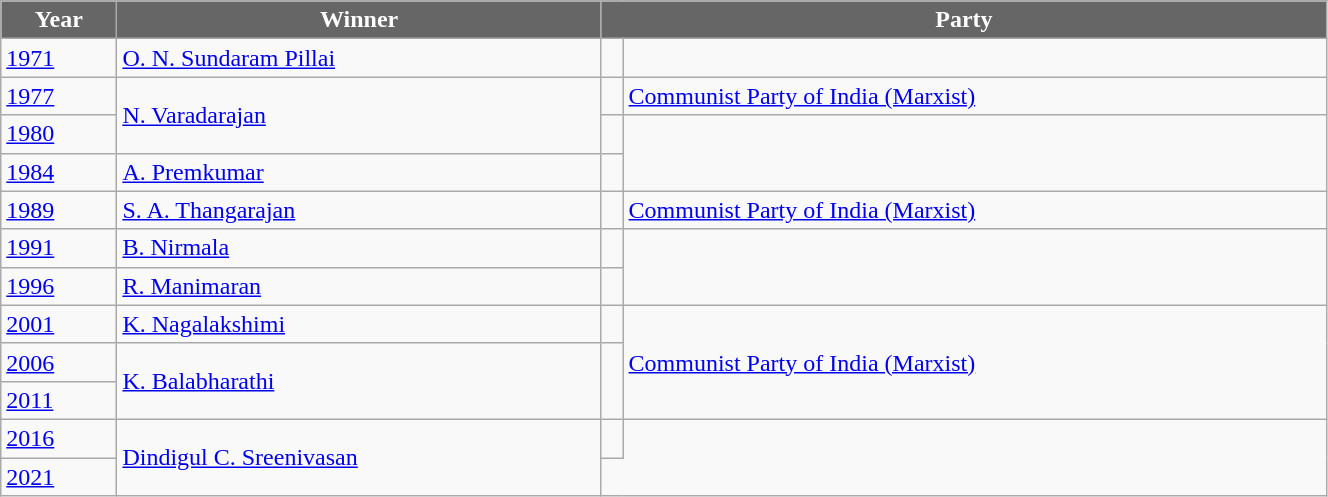<table class="wikitable" width="70%">
<tr>
<th style="background-color:#666666; color:white">Year</th>
<th style="background-color:#666666; color:white">Winner</th>
<th style="background-color:#666666; color:white" colspan="2">Party</th>
</tr>
<tr>
<td><a href='#'>1971</a></td>
<td><a href='#'>O. N. Sundaram Pillai</a></td>
<td></td>
</tr>
<tr>
<td><a href='#'>1977</a></td>
<td rowspan=2><a href='#'>N. Varadarajan</a></td>
<td></td>
<td><a href='#'>Communist Party of India (Marxist)</a></td>
</tr>
<tr>
<td><a href='#'>1980</a></td>
<td></td>
</tr>
<tr>
<td><a href='#'>1984</a></td>
<td><a href='#'>A. Premkumar</a></td>
<td></td>
</tr>
<tr>
<td><a href='#'>1989</a></td>
<td><a href='#'>S. A. Thangarajan</a></td>
<td></td>
<td><a href='#'>Communist Party of India (Marxist)</a></td>
</tr>
<tr>
<td><a href='#'>1991</a></td>
<td><a href='#'>B. Nirmala</a></td>
<td></td>
</tr>
<tr>
<td><a href='#'>1996</a></td>
<td><a href='#'>R. Manimaran</a></td>
<td></td>
</tr>
<tr>
<td><a href='#'>2001</a></td>
<td><a href='#'>K. Nagalakshimi</a></td>
<td></td>
<td rowspan=3><a href='#'>Communist Party of India (Marxist)</a></td>
</tr>
<tr>
<td><a href='#'>2006</a></td>
<td rowspan=2><a href='#'>K. Balabharathi</a></td>
</tr>
<tr>
<td><a href='#'>2011</a></td>
</tr>
<tr>
<td><a href='#'>2016</a></td>
<td rowspan=2><a href='#'>Dindigul C. Sreenivasan</a></td>
<td></td>
</tr>
<tr>
<td><a href='#'>2021</a></td>
</tr>
</table>
